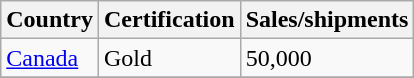<table class="wikitable">
<tr>
<th align="left">Country</th>
<th align="left">Certification</th>
<th align="left">Sales/shipments</th>
</tr>
<tr>
<td><a href='#'>Canada</a></td>
<td>Gold</td>
<td>50,000</td>
</tr>
<tr>
</tr>
</table>
